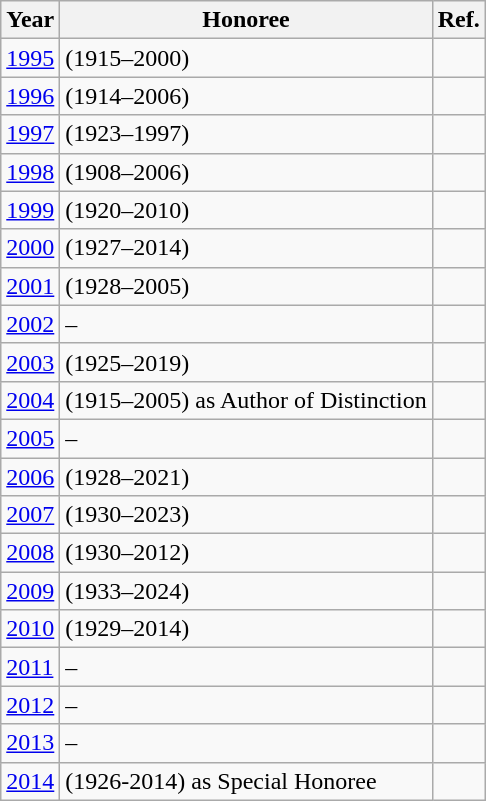<table class="wikitable sortable mw-collapsible">
<tr>
<th>Year</th>
<th>Honoree</th>
<th>Ref.</th>
</tr>
<tr>
<td><a href='#'>1995</a></td>
<td> (1915–2000)</td>
<td></td>
</tr>
<tr>
<td><a href='#'>1996</a></td>
<td> (1914–2006)</td>
<td></td>
</tr>
<tr>
<td><a href='#'>1997</a></td>
<td> (1923–1997)</td>
<td></td>
</tr>
<tr>
<td><a href='#'>1998</a></td>
<td> (1908–2006)</td>
<td></td>
</tr>
<tr>
<td><a href='#'>1999</a></td>
<td> (1920–2010)</td>
<td></td>
</tr>
<tr>
<td><a href='#'>2000</a></td>
<td> (1927–2014)</td>
<td></td>
</tr>
<tr>
<td><a href='#'>2001</a></td>
<td> (1928–2005)</td>
<td></td>
</tr>
<tr>
<td><a href='#'>2002</a></td>
<td>–</td>
<td></td>
</tr>
<tr>
<td><a href='#'>2003</a></td>
<td> (1925–2019)</td>
<td></td>
</tr>
<tr>
<td><a href='#'>2004</a></td>
<td> (1915–2005) as Author of Distinction</td>
<td></td>
</tr>
<tr>
<td><a href='#'>2005</a></td>
<td>–</td>
<td></td>
</tr>
<tr>
<td><a href='#'>2006</a></td>
<td> (1928–2021)</td>
<td></td>
</tr>
<tr>
<td><a href='#'>2007</a></td>
<td> (1930–2023)</td>
<td></td>
</tr>
<tr>
<td><a href='#'>2008</a></td>
<td> (1930–2012)</td>
<td></td>
</tr>
<tr>
<td><a href='#'>2009</a></td>
<td> (1933–2024)</td>
<td></td>
</tr>
<tr>
<td><a href='#'>2010</a></td>
<td> (1929–2014)</td>
<td></td>
</tr>
<tr>
<td><a href='#'>2011</a></td>
<td>–</td>
<td></td>
</tr>
<tr>
<td><a href='#'>2012</a></td>
<td>–</td>
<td></td>
</tr>
<tr>
<td><a href='#'>2013</a></td>
<td>–</td>
<td></td>
</tr>
<tr>
<td><a href='#'>2014</a></td>
<td> (1926-2014) as Special Honoree</td>
<td></td>
</tr>
</table>
